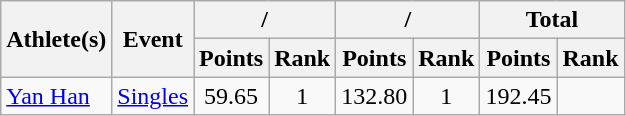<table class="wikitable">
<tr>
<th rowspan="2">Athlete(s)</th>
<th rowspan="2">Event</th>
<th colspan="2">/</th>
<th colspan="2">/</th>
<th colspan="2">Total</th>
</tr>
<tr>
<th>Points</th>
<th>Rank</th>
<th>Points</th>
<th>Rank</th>
<th>Points</th>
<th>Rank</th>
</tr>
<tr>
<td><a href='#'>Yan Han</a></td>
<td><a href='#'>Singles</a></td>
<td align="center">59.65</td>
<td align="center">1</td>
<td align="center">132.80</td>
<td align="center">1</td>
<td align="center">192.45</td>
<td align="center"></td>
</tr>
</table>
